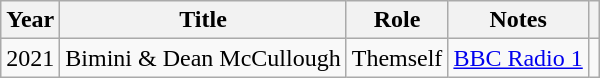<table class="wikitable plainrowheaders sortable">
<tr>
<th scope="col">Year</th>
<th scope="col">Title</th>
<th scope="col">Role</th>
<th scope="col">Notes</th>
<th style="text-align: center;" class="unsortable"></th>
</tr>
<tr>
<td>2021</td>
<td>Bimini & Dean McCullough</td>
<td>Themself</td>
<td><a href='#'>BBC Radio 1</a></td>
<td></td>
</tr>
</table>
